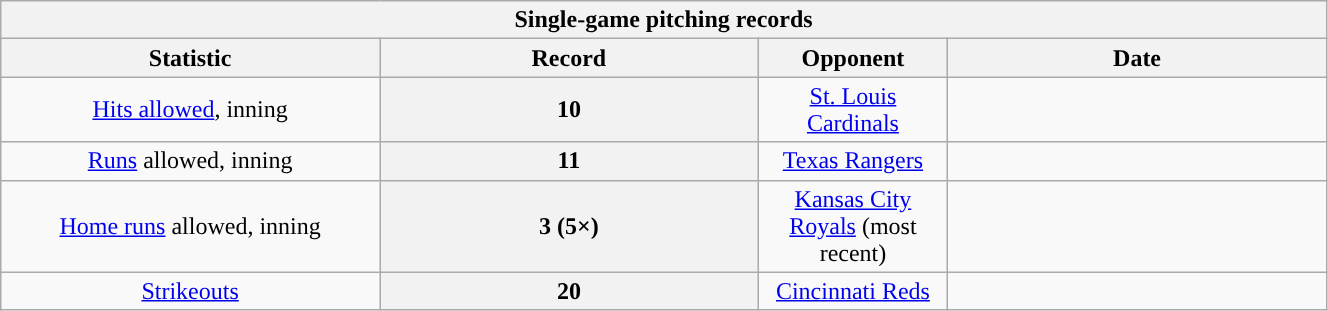<table class="wikitable" style="text-align:center" width="70%">
<tr>
<th colspan=4>Single-game pitching records</th>
</tr>
<tr>
<th scope="col" width=20%>Statistic</th>
<th scope="col" class="unsortable" width=20%>Record</th>
<th scope="col" width=10%>Opponent</th>
<th scope="col" width=20%>Date</th>
</tr>
<tr>
<td><a href='#'>Hits allowed</a>, inning</td>
<th scope="row">10</th>
<td><a href='#'>St. Louis Cardinals</a></td>
<td></td>
</tr>
<tr>
<td><a href='#'>Runs</a> allowed, inning</td>
<th scope="row">11</th>
<td><a href='#'>Texas Rangers</a></td>
<td></td>
</tr>
<tr>
<td><a href='#'>Home runs</a> allowed, inning</td>
<th scope="row">3 (5×)</th>
<td><a href='#'>Kansas City Royals</a> (most recent)</td>
<td></td>
</tr>
<tr>
<td><a href='#'>Strikeouts</a></td>
<th scope="row">20</th>
<td><a href='#'>Cincinnati Reds</a></td>
<td></td>
</tr>
</table>
